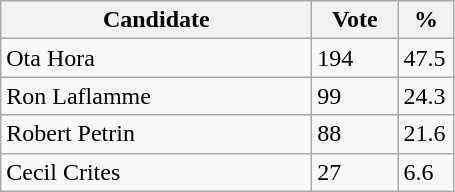<table class="wikitable">
<tr>
<th bgcolor="#DDDDFF" width="200px">Candidate</th>
<th bgcolor="#DDDDFF" width="50px">Vote</th>
<th bgcolor="#DDDDFF" width="30px">%</th>
</tr>
<tr>
<td>Ota Hora</td>
<td>194</td>
<td>47.5</td>
</tr>
<tr>
<td>Ron Laflamme</td>
<td>99</td>
<td>24.3</td>
</tr>
<tr>
<td>Robert Petrin</td>
<td>88</td>
<td>21.6</td>
</tr>
<tr>
<td>Cecil Crites</td>
<td>27</td>
<td>6.6</td>
</tr>
</table>
